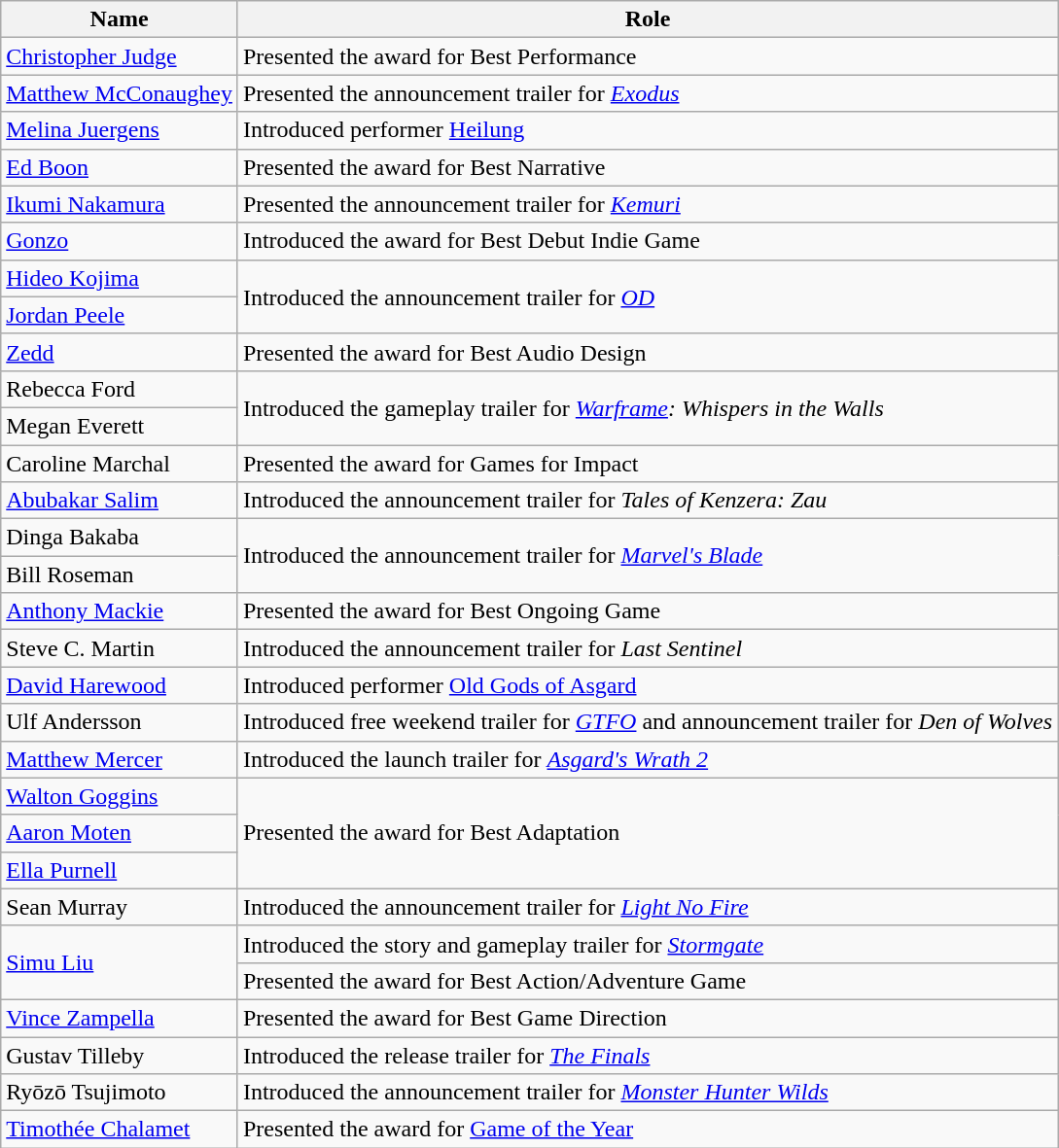<table class="wikitable sortable">
<tr>
<th>Name</th>
<th class="unsortable">Role</th>
</tr>
<tr>
<td data-sort-value="Judge, Christopher"><a href='#'>Christopher Judge</a></td>
<td>Presented the award for Best Performance</td>
</tr>
<tr>
<td data-sort-value="McConaughey, Matthew"><a href='#'>Matthew McConaughey</a></td>
<td>Presented the announcement trailer for <em><a href='#'>Exodus</a></em></td>
</tr>
<tr>
<td data-sort-value="Juergens, Melina"><a href='#'>Melina Juergens</a></td>
<td>Introduced performer <a href='#'>Heilung</a></td>
</tr>
<tr>
<td data-sort-value="Boon, Ed"><a href='#'>Ed Boon</a></td>
<td>Presented the award for Best Narrative</td>
</tr>
<tr>
<td data-sort-value="Nakamura, Ikumi"><a href='#'>Ikumi Nakamura</a></td>
<td>Presented the announcement trailer for <em><a href='#'>Kemuri</a></em></td>
</tr>
<tr>
<td><a href='#'>Gonzo</a></td>
<td>Introduced the award for Best Debut Indie Game</td>
</tr>
<tr>
<td data-sort-value="Kojima, Hideo"><a href='#'>Hideo Kojima</a></td>
<td rowspan="2">Introduced the announcement trailer for <em><a href='#'>OD</a></em></td>
</tr>
<tr>
<td data-sort-value="Peele, Jordan"><a href='#'>Jordan Peele</a></td>
</tr>
<tr>
<td><a href='#'>Zedd</a></td>
<td>Presented the award for Best Audio Design</td>
</tr>
<tr>
<td data-sort-value="Ford, Rebecca">Rebecca Ford</td>
<td rowspan="2">Introduced the gameplay trailer for <em><a href='#'>Warframe</a>: Whispers in the Walls</em></td>
</tr>
<tr>
<td data-sort-value="Everett, Megan">Megan Everett</td>
</tr>
<tr>
<td data-sort-value="Marchal, Caroline">Caroline Marchal</td>
<td>Presented the award for Games for Impact</td>
</tr>
<tr>
<td data-sort-value="Salim, Abubakar"><a href='#'>Abubakar Salim</a></td>
<td>Introduced the announcement trailer for <em>Tales of Kenzera: Zau</em></td>
</tr>
<tr>
<td data-sort-value="Bakaba, Dinga">Dinga Bakaba</td>
<td rowspan="2">Introduced the announcement trailer for <em><a href='#'>Marvel's Blade</a></em></td>
</tr>
<tr>
<td data-sort-value="Roseman, Bill">Bill Roseman</td>
</tr>
<tr>
<td data-sort-value="Mackie, Anthony"><a href='#'>Anthony Mackie</a></td>
<td>Presented the award for Best Ongoing Game</td>
</tr>
<tr>
<td data-sort-value="Martin, Steve">Steve C. Martin</td>
<td>Introduced the announcement trailer for <em>Last Sentinel</em></td>
</tr>
<tr>
<td data-sort-value="Harewood, David"><a href='#'>David Harewood</a></td>
<td>Introduced performer <a href='#'>Old Gods of Asgard</a></td>
</tr>
<tr>
<td data-sort-value="Andersson, Ulf">Ulf Andersson</td>
<td>Introduced free weekend trailer for <em><a href='#'>GTFO</a></em> and announcement trailer for <em>Den of Wolves</em></td>
</tr>
<tr>
<td data-sort-value="Mercer, Matthew"><a href='#'>Matthew Mercer</a></td>
<td>Introduced the launch trailer for <em><a href='#'>Asgard's Wrath 2</a></em></td>
</tr>
<tr>
<td data-sort-value="Goggins, Walton"><a href='#'>Walton Goggins</a></td>
<td rowspan="3">Presented the award for Best Adaptation</td>
</tr>
<tr>
<td data-sort-value="Moten, Aaron"><a href='#'>Aaron Moten</a></td>
</tr>
<tr>
<td data-sort-value="Purnell, Ella"><a href='#'>Ella Purnell</a></td>
</tr>
<tr>
<td data-sort-value="Murray, Sean">Sean Murray</td>
<td>Introduced the announcement trailer for <em><a href='#'>Light No Fire</a></em></td>
</tr>
<tr>
<td data-sort-value="Liu, Simu" rowspan="2"><a href='#'>Simu Liu</a></td>
<td>Introduced the story and gameplay trailer for <em><a href='#'>Stormgate</a></em></td>
</tr>
<tr>
<td>Presented the award for Best Action/Adventure Game</td>
</tr>
<tr>
<td data-sort-value="Zampella, Vince"><a href='#'>Vince Zampella</a></td>
<td>Presented the award for Best Game Direction</td>
</tr>
<tr>
<td data-sort-value="Tilleby, Gustav">Gustav Tilleby</td>
<td>Introduced the release trailer for <em><a href='#'>The Finals</a></em></td>
</tr>
<tr>
<td data-sort-value="Tsujimoto, Ryōzō">Ryōzō Tsujimoto</td>
<td>Introduced the announcement trailer for <em><a href='#'>Monster Hunter Wilds</a></em></td>
</tr>
<tr>
<td data-sort-value="Chalamet, Timothée"><a href='#'>Timothée Chalamet</a></td>
<td>Presented the award for <a href='#'>Game of the Year</a></td>
</tr>
</table>
